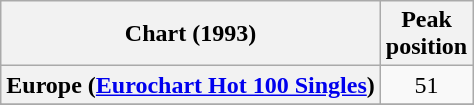<table class="wikitable sortable plainrowheaders" style="text-align:center">
<tr>
<th scope="col">Chart (1993)</th>
<th scope="col">Peak<br>position</th>
</tr>
<tr>
<th scope="row">Europe (<a href='#'>Eurochart Hot 100 Singles</a>)</th>
<td>51</td>
</tr>
<tr>
</tr>
<tr>
</tr>
<tr>
</tr>
</table>
